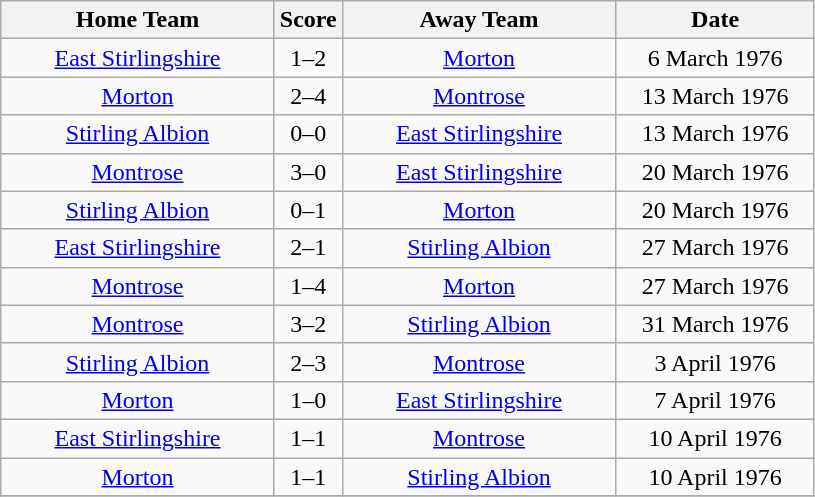<table class="wikitable" style="text-align:center;">
<tr>
<th width=175>Home Team</th>
<th width=20>Score</th>
<th width=175>Away Team</th>
<th width= 125>Date</th>
</tr>
<tr>
<td><a href='#'>East Stirlingshire</a></td>
<td>1–2</td>
<td><a href='#'>Morton</a></td>
<td>6 March 1976</td>
</tr>
<tr>
<td><a href='#'>Morton</a></td>
<td>2–4</td>
<td><a href='#'>Montrose</a></td>
<td>13 March 1976</td>
</tr>
<tr>
<td><a href='#'>Stirling Albion</a></td>
<td>0–0</td>
<td><a href='#'>East Stirlingshire</a></td>
<td>13 March 1976</td>
</tr>
<tr>
<td><a href='#'>Montrose</a></td>
<td>3–0</td>
<td><a href='#'>East Stirlingshire</a></td>
<td>20 March 1976</td>
</tr>
<tr>
<td><a href='#'>Stirling Albion</a></td>
<td>0–1</td>
<td><a href='#'>Morton</a></td>
<td>20 March 1976</td>
</tr>
<tr>
<td><a href='#'>East Stirlingshire</a></td>
<td>2–1</td>
<td><a href='#'>Stirling Albion</a></td>
<td>27 March 1976</td>
</tr>
<tr>
<td><a href='#'>Montrose</a></td>
<td>1–4</td>
<td><a href='#'>Morton</a></td>
<td>27 March 1976</td>
</tr>
<tr>
<td><a href='#'>Montrose</a></td>
<td>3–2</td>
<td><a href='#'>Stirling Albion</a></td>
<td>31 March 1976</td>
</tr>
<tr>
<td><a href='#'>Stirling Albion</a></td>
<td>2–3</td>
<td><a href='#'>Montrose</a></td>
<td>3 April 1976</td>
</tr>
<tr>
<td><a href='#'>Morton</a></td>
<td>1–0</td>
<td><a href='#'>East Stirlingshire</a></td>
<td>7 April 1976</td>
</tr>
<tr>
<td><a href='#'>East Stirlingshire</a></td>
<td>1–1</td>
<td><a href='#'>Montrose</a></td>
<td>10 April 1976</td>
</tr>
<tr>
<td><a href='#'>Morton</a></td>
<td>1–1</td>
<td><a href='#'>Stirling Albion</a></td>
<td>10 April 1976</td>
</tr>
<tr>
</tr>
</table>
